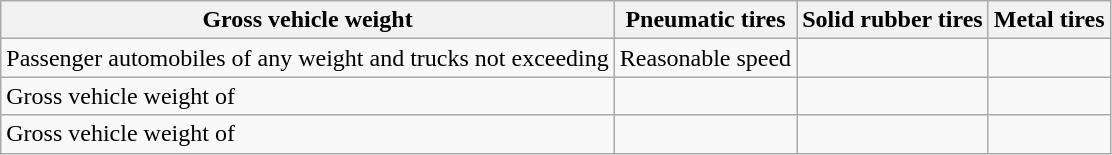<table class="wikitable" style="text-align:center;">
<tr>
<th>Gross vehicle weight</th>
<th>Pneumatic tires</th>
<th>Solid rubber tires</th>
<th>Metal tires</th>
</tr>
<tr>
<td style="text-align: left;">Passenger automobiles of any weight and trucks not exceeding </td>
<td>Reasonable speed</td>
<td></td>
<td></td>
</tr>
<tr>
<td style="text-align: left;">Gross vehicle weight of </td>
<td></td>
<td></td>
<td></td>
</tr>
<tr>
<td style="text-align: left;">Gross vehicle weight of </td>
<td></td>
<td></td>
<td></td>
</tr>
</table>
